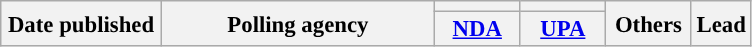<table class="wikitable sortable" style="text-align:center;font-size:95%;line-height:16px">
<tr>
<th rowspan="2" width="100px">Date published</th>
<th rowspan="2" width="175px">Polling agency</th>
<th style="background:"></th>
<th style="background:"></th>
<th rowspan="2" width="50px" class="unsortable">Others</th>
<th rowspan="2">Lead</th>
</tr>
<tr>
<th width="50px" class="unsortable"><a href='#'>NDA</a></th>
<th width="50px" class="unsortable"><a href='#'>UPA</a></th>
</tr>
</table>
